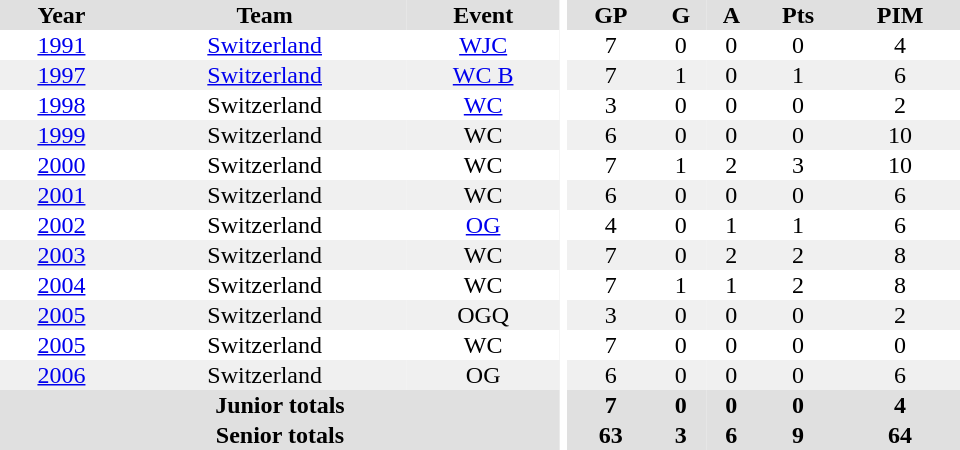<table border="0" cellpadding="1" cellspacing="0" ID="Table3" style="text-align:center; width:40em">
<tr ALIGN="center" bgcolor="#e0e0e0">
<th>Year</th>
<th>Team</th>
<th>Event</th>
<th rowspan="99" bgcolor="#ffffff"></th>
<th>GP</th>
<th>G</th>
<th>A</th>
<th>Pts</th>
<th>PIM</th>
</tr>
<tr>
<td><a href='#'>1991</a></td>
<td><a href='#'>Switzerland</a></td>
<td><a href='#'>WJC</a></td>
<td>7</td>
<td>0</td>
<td>0</td>
<td>0</td>
<td>4</td>
</tr>
<tr bgcolor="#f0f0f0">
<td><a href='#'>1997</a></td>
<td><a href='#'>Switzerland</a></td>
<td><a href='#'>WC B</a></td>
<td>7</td>
<td>1</td>
<td>0</td>
<td>1</td>
<td>6</td>
</tr>
<tr>
<td><a href='#'>1998</a></td>
<td>Switzerland</td>
<td><a href='#'>WC</a></td>
<td>3</td>
<td>0</td>
<td>0</td>
<td>0</td>
<td>2</td>
</tr>
<tr bgcolor="#f0f0f0">
<td><a href='#'>1999</a></td>
<td>Switzerland</td>
<td>WC</td>
<td>6</td>
<td>0</td>
<td>0</td>
<td>0</td>
<td>10</td>
</tr>
<tr>
<td><a href='#'>2000</a></td>
<td>Switzerland</td>
<td>WC</td>
<td>7</td>
<td>1</td>
<td>2</td>
<td>3</td>
<td>10</td>
</tr>
<tr bgcolor="#f0f0f0">
<td><a href='#'>2001</a></td>
<td>Switzerland</td>
<td>WC</td>
<td>6</td>
<td>0</td>
<td>0</td>
<td>0</td>
<td>6</td>
</tr>
<tr>
<td><a href='#'>2002</a></td>
<td>Switzerland</td>
<td><a href='#'>OG</a></td>
<td>4</td>
<td>0</td>
<td>1</td>
<td>1</td>
<td>6</td>
</tr>
<tr bgcolor="#f0f0f0">
<td><a href='#'>2003</a></td>
<td>Switzerland</td>
<td>WC</td>
<td>7</td>
<td>0</td>
<td>2</td>
<td>2</td>
<td>8</td>
</tr>
<tr>
<td><a href='#'>2004</a></td>
<td>Switzerland</td>
<td>WC</td>
<td>7</td>
<td>1</td>
<td>1</td>
<td>2</td>
<td>8</td>
</tr>
<tr bgcolor="#f0f0f0">
<td><a href='#'>2005</a></td>
<td>Switzerland</td>
<td>OGQ</td>
<td>3</td>
<td>0</td>
<td>0</td>
<td>0</td>
<td>2</td>
</tr>
<tr>
<td><a href='#'>2005</a></td>
<td>Switzerland</td>
<td>WC</td>
<td>7</td>
<td>0</td>
<td>0</td>
<td>0</td>
<td>0</td>
</tr>
<tr bgcolor="#f0f0f0">
<td><a href='#'>2006</a></td>
<td>Switzerland</td>
<td>OG</td>
<td>6</td>
<td>0</td>
<td>0</td>
<td>0</td>
<td>6</td>
</tr>
<tr style="background: #e0e0e0;">
<th colspan="3">Junior totals</th>
<th>7</th>
<th>0</th>
<th>0</th>
<th>0</th>
<th>4</th>
</tr>
<tr style="background: #e0e0e0;">
<th colspan="3">Senior totals</th>
<th>63</th>
<th>3</th>
<th>6</th>
<th>9</th>
<th>64</th>
</tr>
</table>
